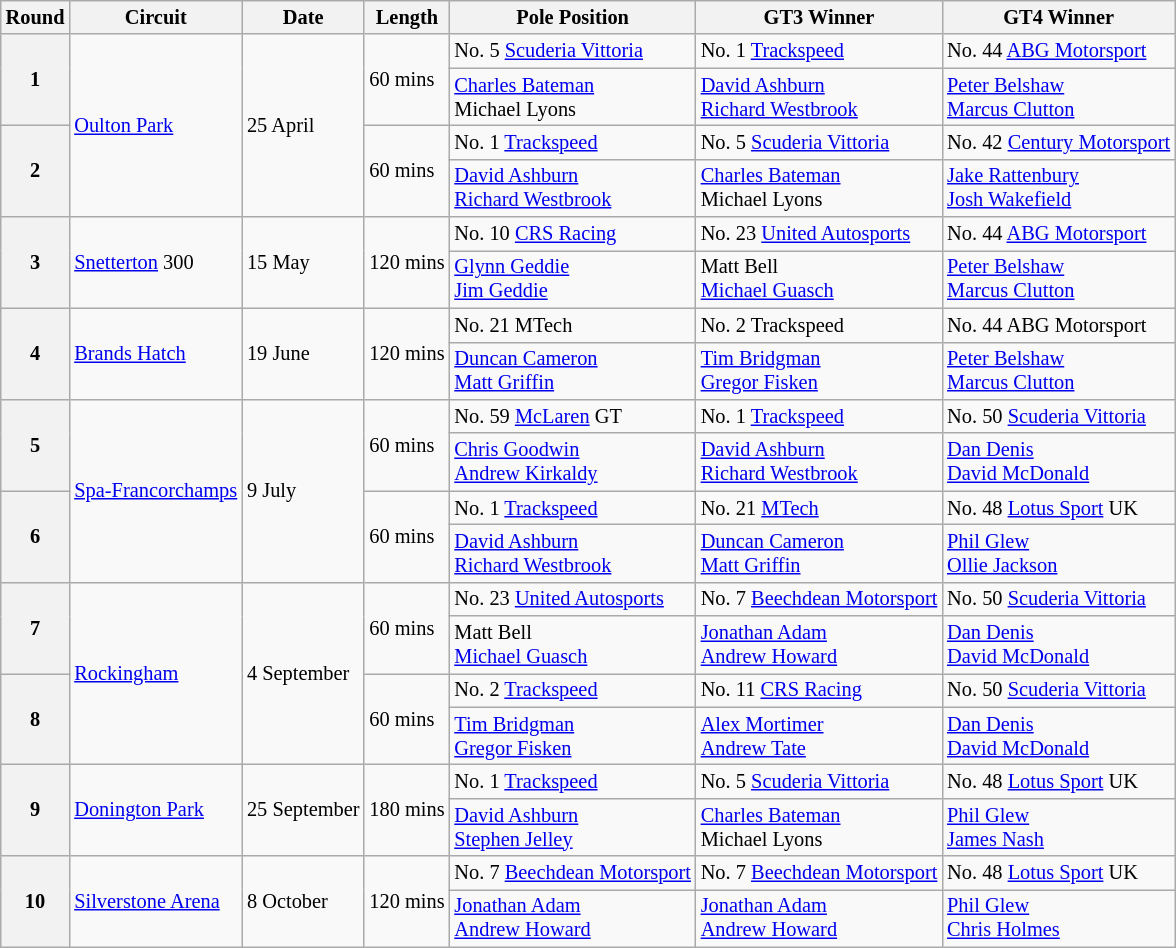<table class="wikitable" style="font-size: 85%;">
<tr>
<th>Round</th>
<th>Circuit</th>
<th>Date</th>
<th>Length</th>
<th>Pole Position</th>
<th>GT3 Winner</th>
<th>GT4 Winner</th>
</tr>
<tr>
<th rowspan=2>1</th>
<td rowspan=4><a href='#'>Oulton Park</a></td>
<td rowspan=4>25 April</td>
<td rowspan=2>60 mins</td>
<td>No. 5 <a href='#'>Scuderia Vittoria</a></td>
<td>No. 1 <a href='#'>Trackspeed</a></td>
<td>No. 44 <a href='#'>ABG Motorsport</a></td>
</tr>
<tr>
<td> <a href='#'>Charles Bateman</a><br> Michael Lyons</td>
<td> <a href='#'>David Ashburn</a><br> <a href='#'>Richard Westbrook</a></td>
<td> <a href='#'>Peter Belshaw</a><br> <a href='#'>Marcus Clutton</a></td>
</tr>
<tr>
<th rowspan=2>2</th>
<td rowspan=2>60 mins</td>
<td>No. 1 <a href='#'>Trackspeed</a></td>
<td>No. 5 <a href='#'>Scuderia Vittoria</a></td>
<td>No. 42 <a href='#'>Century Motorsport</a></td>
</tr>
<tr>
<td> <a href='#'>David Ashburn</a><br> <a href='#'>Richard Westbrook</a></td>
<td> <a href='#'>Charles Bateman</a><br> Michael Lyons</td>
<td> <a href='#'>Jake Rattenbury</a><br> <a href='#'>Josh Wakefield</a></td>
</tr>
<tr>
<th rowspan=2>3</th>
<td rowspan=2><a href='#'>Snetterton</a> 300</td>
<td rowspan=2>15 May</td>
<td rowspan=2>120 mins</td>
<td>No. 10 <a href='#'>CRS Racing</a></td>
<td>No. 23 <a href='#'>United Autosports</a></td>
<td>No. 44 <a href='#'>ABG Motorsport</a></td>
</tr>
<tr>
<td> <a href='#'>Glynn Geddie</a><br> <a href='#'>Jim Geddie</a></td>
<td> Matt Bell<br> <a href='#'>Michael Guasch</a></td>
<td> <a href='#'>Peter Belshaw</a><br> <a href='#'>Marcus Clutton</a></td>
</tr>
<tr>
<th rowspan=2>4</th>
<td rowspan=2><a href='#'>Brands Hatch</a></td>
<td rowspan=2>19 June</td>
<td rowspan=2>120 mins</td>
<td>No. 21 MTech</td>
<td>No. 2 Trackspeed</td>
<td>No. 44 ABG Motorsport</td>
</tr>
<tr>
<td> <a href='#'>Duncan Cameron</a><br> <a href='#'>Matt Griffin</a></td>
<td> <a href='#'>Tim Bridgman</a><br> <a href='#'>Gregor Fisken</a></td>
<td> <a href='#'>Peter Belshaw</a><br> <a href='#'>Marcus Clutton</a></td>
</tr>
<tr>
<th rowspan=2>5</th>
<td rowspan=4><a href='#'>Spa-Francorchamps</a></td>
<td rowspan=4>9 July</td>
<td rowspan=2>60 mins</td>
<td>No. 59 <a href='#'>McLaren</a> GT</td>
<td>No. 1 <a href='#'>Trackspeed</a></td>
<td>No. 50 <a href='#'>Scuderia Vittoria</a></td>
</tr>
<tr>
<td> <a href='#'>Chris Goodwin</a><br> <a href='#'>Andrew Kirkaldy</a></td>
<td> <a href='#'>David Ashburn</a><br> <a href='#'>Richard Westbrook</a></td>
<td> <a href='#'>Dan Denis</a><br> <a href='#'>David McDonald</a></td>
</tr>
<tr>
<th rowspan=2>6</th>
<td rowspan=2>60 mins</td>
<td>No. 1 <a href='#'>Trackspeed</a></td>
<td>No. 21 <a href='#'>MTech</a></td>
<td>No. 48 <a href='#'>Lotus Sport</a> UK</td>
</tr>
<tr>
<td> <a href='#'>David Ashburn</a><br> <a href='#'>Richard Westbrook</a></td>
<td> <a href='#'>Duncan Cameron</a><br> <a href='#'>Matt Griffin</a></td>
<td> <a href='#'>Phil Glew</a><br> <a href='#'>Ollie Jackson</a></td>
</tr>
<tr>
<th rowspan=2>7</th>
<td rowspan=4><a href='#'>Rockingham</a></td>
<td rowspan=4>4 September</td>
<td rowspan=2>60 mins</td>
<td>No. 23 <a href='#'>United Autosports</a></td>
<td>No. 7 <a href='#'>Beechdean Motorsport</a></td>
<td>No. 50 <a href='#'>Scuderia Vittoria</a></td>
</tr>
<tr>
<td> Matt Bell<br> <a href='#'>Michael Guasch</a></td>
<td> <a href='#'>Jonathan Adam</a><br> <a href='#'>Andrew Howard</a></td>
<td> <a href='#'>Dan Denis</a><br> <a href='#'>David McDonald</a></td>
</tr>
<tr>
<th rowspan=2>8</th>
<td rowspan=2>60 mins</td>
<td>No. 2 <a href='#'>Trackspeed</a></td>
<td>No. 11 <a href='#'>CRS Racing</a></td>
<td>No. 50 <a href='#'>Scuderia Vittoria</a></td>
</tr>
<tr>
<td> <a href='#'>Tim Bridgman</a><br> <a href='#'>Gregor Fisken</a></td>
<td> <a href='#'>Alex Mortimer</a><br> <a href='#'>Andrew Tate</a></td>
<td> <a href='#'>Dan Denis</a><br> <a href='#'>David McDonald</a></td>
</tr>
<tr>
<th rowspan=2>9</th>
<td rowspan=2><a href='#'>Donington Park</a></td>
<td rowspan=2>25 September</td>
<td rowspan=2>180 mins</td>
<td>No. 1 <a href='#'>Trackspeed</a></td>
<td>No. 5 <a href='#'>Scuderia Vittoria</a></td>
<td>No. 48 <a href='#'>Lotus Sport</a> UK</td>
</tr>
<tr>
<td> <a href='#'>David Ashburn</a><br> <a href='#'>Stephen Jelley</a></td>
<td> <a href='#'>Charles Bateman</a><br> Michael Lyons</td>
<td> <a href='#'>Phil Glew</a><br> <a href='#'>James Nash</a></td>
</tr>
<tr>
<th rowspan=2>10</th>
<td rowspan=2><a href='#'>Silverstone Arena</a></td>
<td rowspan=2>8 October</td>
<td rowspan=2>120 mins</td>
<td>No. 7 <a href='#'>Beechdean Motorsport</a></td>
<td>No. 7 <a href='#'>Beechdean Motorsport</a></td>
<td>No. 48 <a href='#'>Lotus Sport</a> UK</td>
</tr>
<tr>
<td> <a href='#'>Jonathan Adam</a><br> <a href='#'>Andrew Howard</a></td>
<td> <a href='#'>Jonathan Adam</a><br> <a href='#'>Andrew Howard</a></td>
<td> <a href='#'>Phil Glew</a><br> <a href='#'>Chris Holmes</a></td>
</tr>
</table>
